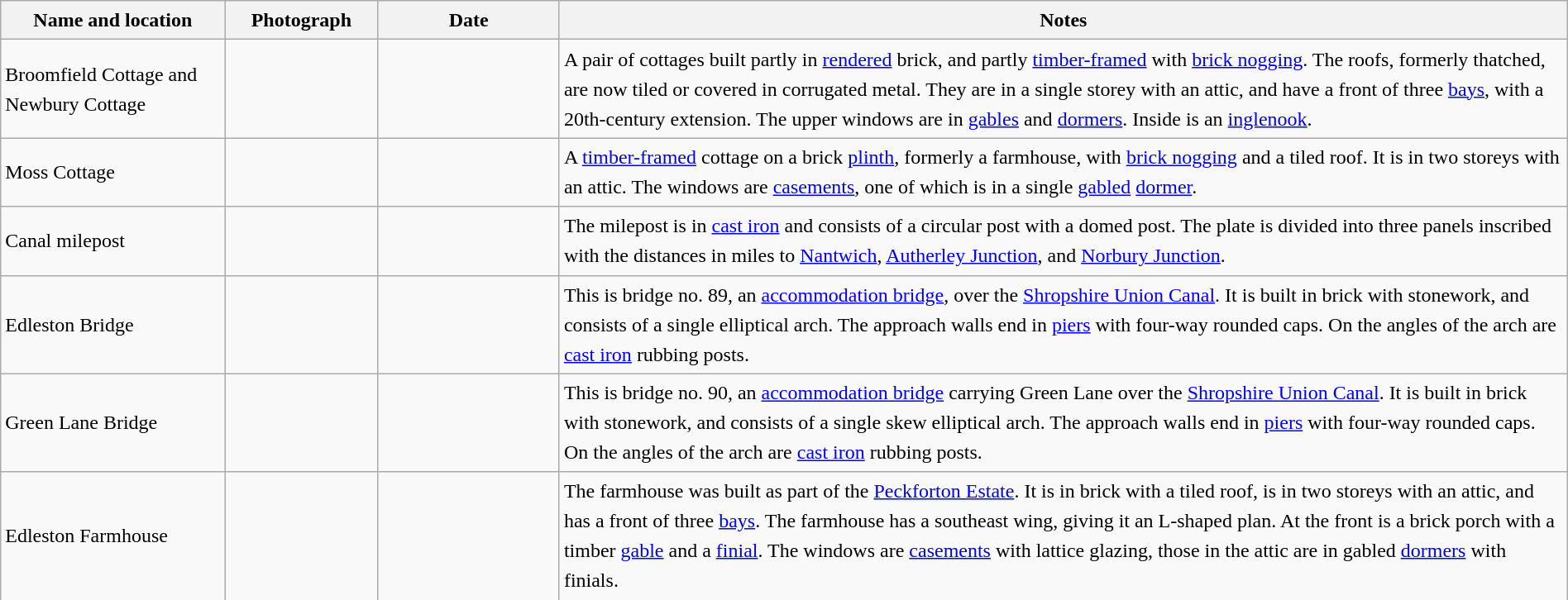<table class="wikitable sortable plainrowheaders" style="width:100%;border:0px;text-align:left;line-height:150%;">
<tr>
<th scope="col"  style="width:150px">Name and location</th>
<th scope="col"  style="width:100px" class="unsortable">Photograph</th>
<th scope="col"  style="width:120px">Date</th>
<th scope="col"  style="width:700px" class="unsortable">Notes</th>
</tr>
<tr>
<td>Broomfield Cottage and Newbury Cottage<br><small></small></td>
<td></td>
<td align="center"></td>
<td>A pair of cottages built partly in <a href='#'>rendered</a> brick, and partly <a href='#'>timber-framed</a> with <a href='#'>brick nogging</a>.  The roofs, formerly thatched, are now tiled or covered in corrugated metal.  They are in a single storey with an attic, and have a front of three <a href='#'>bays</a>, with a 20th-century extension.  The upper windows are in <a href='#'>gables</a> and <a href='#'>dormers</a>.  Inside is an <a href='#'>inglenook</a>.</td>
</tr>
<tr>
<td>Moss Cottage<br><small></small></td>
<td></td>
<td align="center"></td>
<td>A <a href='#'>timber-framed</a> cottage on a brick <a href='#'>plinth</a>, formerly a farmhouse, with <a href='#'>brick nogging</a> and a tiled roof.  It is in two storeys with an attic.  The windows are <a href='#'>casements</a>, one of which is in a single <a href='#'>gabled</a> <a href='#'>dormer</a>.</td>
</tr>
<tr>
<td>Canal milepost<br><small></small></td>
<td></td>
<td align="center"></td>
<td>The milepost is in <a href='#'>cast iron</a> and consists of a circular post with a domed post.  The plate is divided into three panels inscribed with the distances in miles to <a href='#'>Nantwich</a>, <a href='#'>Autherley Junction</a>, and <a href='#'>Norbury Junction</a>.</td>
</tr>
<tr>
<td>Edleston Bridge<br><small></small></td>
<td></td>
<td align="center"></td>
<td>This is bridge no. 89, an <a href='#'>accommodation bridge</a>, over the <a href='#'>Shropshire Union Canal</a>.  It is built in brick with stonework, and consists of a single elliptical arch.  The approach walls end in <a href='#'>piers</a> with four-way rounded caps.  On the angles of the arch are <a href='#'>cast iron</a> rubbing posts.</td>
</tr>
<tr>
<td>Green Lane Bridge<br><small></small></td>
<td></td>
<td align="center"></td>
<td>This is bridge no. 90, an <a href='#'>accommodation bridge</a> carrying Green Lane over the <a href='#'>Shropshire Union Canal</a>.  It is built in brick with stonework, and consists of a single skew elliptical arch.  The approach walls end in <a href='#'>piers</a> with four-way rounded caps.  On the angles of the arch are <a href='#'>cast iron</a> rubbing posts.</td>
</tr>
<tr>
<td>Edleston Farmhouse<br><small></small></td>
<td></td>
<td align="center"></td>
<td>The farmhouse was built as part of the <a href='#'>Peckforton Estate</a>.  It is in brick with a tiled roof, is in two storeys with an attic, and has a front of three <a href='#'>bays</a>.  The farmhouse has a southeast wing, giving it an L-shaped plan.  At the front is a brick porch with a timber <a href='#'>gable</a> and a <a href='#'>finial</a>.  The windows are <a href='#'>casements</a> with lattice glazing, those in the attic are in gabled <a href='#'>dormers</a> with finials.</td>
</tr>
<tr>
</tr>
</table>
